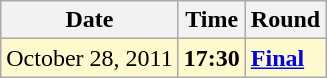<table class="wikitable">
<tr>
<th>Date</th>
<th>Time</th>
<th>Round</th>
</tr>
<tr style=background:lemonchiffon>
<td>October 28, 2011</td>
<td><strong>17:30</strong></td>
<td><strong><a href='#'>Final</a></strong></td>
</tr>
</table>
